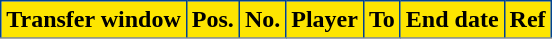<table class="wikitable plainrowheaders sortable">
<tr>
<th style="background-color:#FDE500;color:black;border:1px solid #004292">Transfer window</th>
<th style="background-color:#FDE500;color:black;border:1px solid #004292">Pos.</th>
<th style="background-color:#FDE500;color:black;border:1px solid #004292">No.</th>
<th style="background-color:#FDE500;color:black;border:1px solid #004292">Player</th>
<th style="background-color:#FDE500;color:black;border:1px solid #004292">To</th>
<th style="background-color:#FDE500;color:black;border:1px solid #004292">End date</th>
<th style="background-color:#FDE500;color:black;border:1px solid #004292">Ref</th>
</tr>
<tr>
</tr>
</table>
